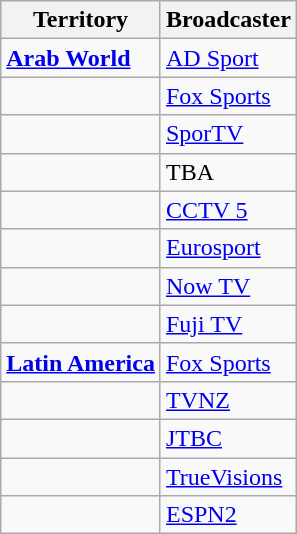<table class="wikitable">
<tr>
<th>Territory</th>
<th>Broadcaster</th>
</tr>
<tr>
<td><strong> <a href='#'>Arab World</a></strong></td>
<td><a href='#'>AD Sport</a></td>
</tr>
<tr>
<td><strong></strong></td>
<td><a href='#'>Fox Sports</a></td>
</tr>
<tr>
<td><strong></strong></td>
<td><a href='#'>SporTV</a></td>
</tr>
<tr>
<td><strong></strong></td>
<td>TBA</td>
</tr>
<tr>
<td><strong></strong></td>
<td><a href='#'>CCTV 5</a></td>
</tr>
<tr>
<td><strong></strong></td>
<td><a href='#'>Eurosport</a></td>
</tr>
<tr>
<td><strong></strong></td>
<td><a href='#'>Now TV</a></td>
</tr>
<tr>
<td><strong></strong></td>
<td><a href='#'>Fuji TV</a></td>
</tr>
<tr>
<td><strong><a href='#'>Latin America</a></strong></td>
<td><a href='#'>Fox Sports</a></td>
</tr>
<tr>
<td><strong></strong></td>
<td><a href='#'>TVNZ</a></td>
</tr>
<tr>
<td><strong></strong></td>
<td><a href='#'>JTBC</a></td>
</tr>
<tr>
<td><strong></strong></td>
<td><a href='#'>TrueVisions</a></td>
</tr>
<tr>
<td><strong></strong></td>
<td><a href='#'>ESPN2</a></td>
</tr>
</table>
